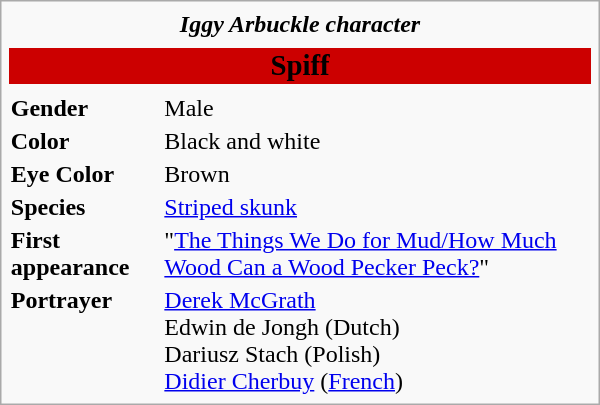<table class="infobox" style="width: 25em;">
<tr>
<td colspan="2" style="text-align:center;"><strong><em>Iggy Arbuckle character</em></strong></td>
</tr>
<tr>
<td colspan="2" style="text-align:center;"></td>
</tr>
<tr>
<th colspan="2" style="font-size: larger; background-color:#c00; color:#000;"><strong>Spiff</strong></th>
</tr>
<tr>
<td colspan="2"></td>
</tr>
<tr>
<td><strong>Gender</strong></td>
<td>Male</td>
</tr>
<tr>
<td><strong>Color</strong></td>
<td>Black and white</td>
</tr>
<tr>
<td><strong>Eye Color</strong></td>
<td>Brown</td>
</tr>
<tr>
<td><strong>Species</strong></td>
<td><a href='#'>Striped skunk</a></td>
</tr>
<tr>
<td><strong>First appearance</strong></td>
<td>"<a href='#'>The Things We Do for Mud/How Much Wood Can a Wood Pecker Peck?</a>"</td>
</tr>
<tr>
<td><strong>Portrayer</strong></td>
<td><a href='#'>Derek McGrath</a><br>Edwin de Jongh (Dutch)<br>Dariusz Stach (Polish) <br><a href='#'>Didier Cherbuy</a> (<a href='#'>French</a>)</td>
</tr>
</table>
